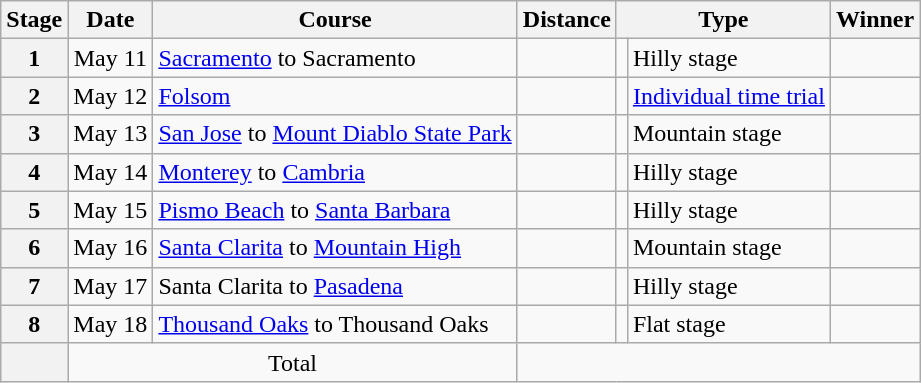<table class="wikitable">
<tr>
<th>Stage</th>
<th>Date</th>
<th>Course</th>
<th>Distance</th>
<th colspan="2">Type</th>
<th>Winner</th>
</tr>
<tr>
<th style="text-align:center">1</th>
<td style="text-align:center;">May 11</td>
<td><a href='#'>Sacramento</a> to Sacramento</td>
<td style="text-align:center;"></td>
<td style="text-align:center;"></td>
<td>Hilly stage</td>
<td></td>
</tr>
<tr>
<th style="text-align:center">2</th>
<td style="text-align:center;">May 12</td>
<td><a href='#'>Folsom</a></td>
<td style="text-align:center;"></td>
<td style="text-align:center;"></td>
<td><a href='#'>Individual time trial</a></td>
<td></td>
</tr>
<tr>
<th style="text-align:center">3</th>
<td style="text-align:center;">May 13</td>
<td><a href='#'>San Jose</a> to <a href='#'>Mount Diablo State Park</a></td>
<td style="text-align:center;"></td>
<td style="text-align:center;"></td>
<td>Mountain stage</td>
<td></td>
</tr>
<tr>
<th style="text-align:center">4</th>
<td style="text-align:center;">May 14</td>
<td><a href='#'>Monterey</a> to <a href='#'>Cambria</a></td>
<td style="text-align:center;"></td>
<td style="text-align:center;"></td>
<td>Hilly stage</td>
<td></td>
</tr>
<tr>
<th style="text-align:center">5</th>
<td style="text-align:center;">May 15</td>
<td><a href='#'>Pismo Beach</a> to <a href='#'>Santa Barbara</a></td>
<td style="text-align:center;"></td>
<td style="text-align:center;"></td>
<td>Hilly stage</td>
<td></td>
</tr>
<tr>
<th style="text-align:center">6</th>
<td style="text-align:center;">May 16</td>
<td><a href='#'>Santa Clarita</a> to <a href='#'>Mountain High</a></td>
<td style="text-align:center;"></td>
<td style="text-align:center;"></td>
<td>Mountain stage</td>
<td></td>
</tr>
<tr>
<th style="text-align:center">7</th>
<td style="text-align:center;">May 17</td>
<td>Santa Clarita to <a href='#'>Pasadena</a></td>
<td style="text-align:center;"></td>
<td style="text-align:center;"></td>
<td>Hilly stage</td>
<td></td>
</tr>
<tr>
<th style="text-align:center">8</th>
<td style="text-align:center;">May 18</td>
<td><a href='#'>Thousand Oaks</a> to Thousand Oaks</td>
<td style="text-align:center;"></td>
<td style="text-align:center;"></td>
<td>Flat stage</td>
<td></td>
</tr>
<tr>
<th></th>
<td colspan="2" style="text-align:center;">Total</td>
<td colspan="5" style="text-align:center;"></td>
</tr>
</table>
